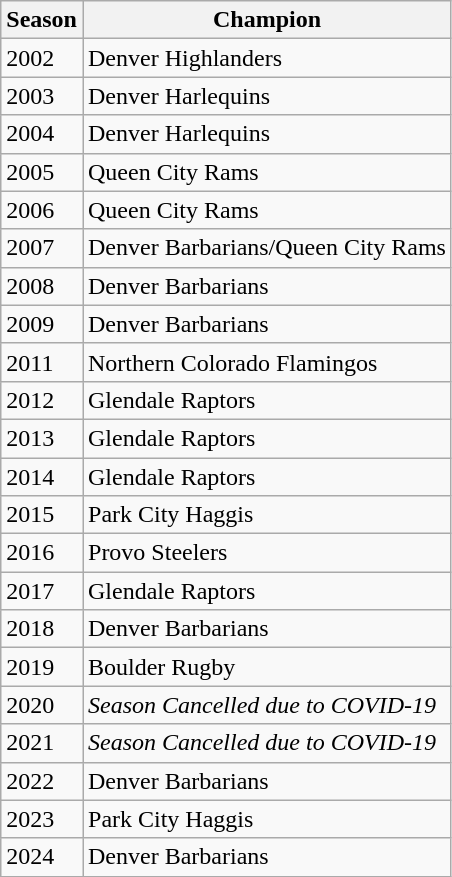<table class="wikitable">
<tr>
<th>Season</th>
<th>Champion</th>
</tr>
<tr>
<td>2002</td>
<td>Denver Highlanders</td>
</tr>
<tr>
<td>2003</td>
<td>Denver Harlequins</td>
</tr>
<tr>
<td>2004</td>
<td>Denver Harlequins</td>
</tr>
<tr>
<td>2005</td>
<td>Queen City Rams</td>
</tr>
<tr>
<td>2006</td>
<td>Queen City Rams</td>
</tr>
<tr>
<td>2007</td>
<td>Denver Barbarians/Queen City Rams</td>
</tr>
<tr>
<td>2008</td>
<td>Denver Barbarians</td>
</tr>
<tr>
<td>2009</td>
<td>Denver Barbarians</td>
</tr>
<tr>
<td>2011</td>
<td>Northern Colorado Flamingos</td>
</tr>
<tr>
<td>2012</td>
<td>Glendale Raptors</td>
</tr>
<tr>
<td>2013</td>
<td>Glendale Raptors</td>
</tr>
<tr>
<td>2014</td>
<td>Glendale Raptors</td>
</tr>
<tr>
<td>2015</td>
<td>Park City Haggis</td>
</tr>
<tr>
<td>2016</td>
<td>Provo Steelers</td>
</tr>
<tr>
<td>2017</td>
<td>Glendale Raptors</td>
</tr>
<tr>
<td>2018</td>
<td>Denver Barbarians</td>
</tr>
<tr>
<td>2019</td>
<td>Boulder Rugby</td>
</tr>
<tr>
<td>2020</td>
<td><em>Season Cancelled due to COVID-19</em></td>
</tr>
<tr>
<td>2021</td>
<td><em>Season Cancelled due to COVID-19</em></td>
</tr>
<tr>
<td>2022</td>
<td>Denver Barbarians</td>
</tr>
<tr>
<td>2023</td>
<td>Park City Haggis</td>
</tr>
<tr>
<td>2024</td>
<td>Denver Barbarians</td>
</tr>
</table>
